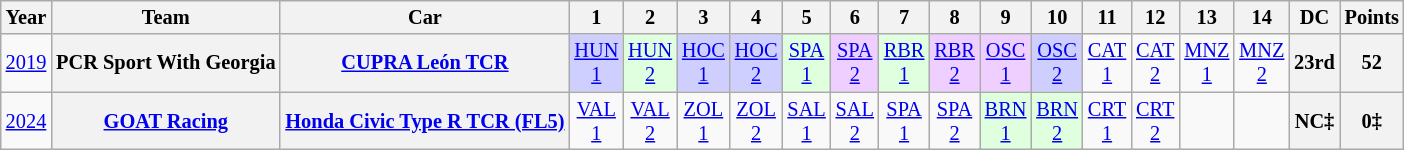<table class="wikitable" style="text-align:center; font-size:85%">
<tr>
<th>Year</th>
<th>Team</th>
<th>Car</th>
<th>1</th>
<th>2</th>
<th>3</th>
<th>4</th>
<th>5</th>
<th>6</th>
<th>7</th>
<th>8</th>
<th>9</th>
<th>10</th>
<th>11</th>
<th>12</th>
<th>13</th>
<th>14</th>
<th>DC</th>
<th>Points</th>
</tr>
<tr>
<td><a href='#'>2019</a></td>
<th>PCR Sport With Georgia</th>
<th><a href='#'>CUPRA León TCR</a></th>
<td style="background:#CFCFFF;"><a href='#'>HUN<br>1</a><br></td>
<td style="background:#DFFFDF;"><a href='#'>HUN<br>2</a><br></td>
<td style="background:#CFCFFF;"><a href='#'>HOC<br>1</a><br></td>
<td style="background:#CFCFFF;"><a href='#'>HOC<br>2</a><br></td>
<td style="background:#DFFFDF;"><a href='#'>SPA<br>1</a><br></td>
<td style="background:#EFCFFF;"><a href='#'>SPA<br>2</a><br></td>
<td style="background:#DFFFDF;"><a href='#'>RBR<br>1</a><br></td>
<td style="background:#EFCFFF;"><a href='#'>RBR<br>2</a><br></td>
<td style="background:#EFCFFF;"><a href='#'>OSC<br>1</a><br></td>
<td style="background:#CFCFFF;"><a href='#'>OSC<br>2</a><br></td>
<td><a href='#'>CAT<br>1</a></td>
<td><a href='#'>CAT<br>2</a></td>
<td><a href='#'>MNZ<br>1</a></td>
<td><a href='#'>MNZ<br>2</a></td>
<th>23rd</th>
<th>52</th>
</tr>
<tr>
<td><a href='#'>2024</a></td>
<th><a href='#'>GOAT Racing</a></th>
<th><a href='#'>Honda Civic Type R TCR (FL5)</a></th>
<td><a href='#'>VAL<br>1</a></td>
<td><a href='#'>VAL<br>2</a></td>
<td><a href='#'>ZOL<br>1</a></td>
<td><a href='#'>ZOL<br>2</a></td>
<td><a href='#'>SAL<br>1</a></td>
<td><a href='#'>SAL<br>2</a></td>
<td><a href='#'>SPA<br>1</a></td>
<td><a href='#'>SPA<br>2</a></td>
<td style="background:#DFFFDF;"><a href='#'>BRN<br>1</a><br></td>
<td style="background:#DFFFDF;"><a href='#'>BRN<br>2</a><br></td>
<td><a href='#'>CRT<br>1</a></td>
<td><a href='#'>CRT<br>2</a></td>
<td></td>
<td></td>
<th>NC‡</th>
<th>0‡</th>
</tr>
</table>
